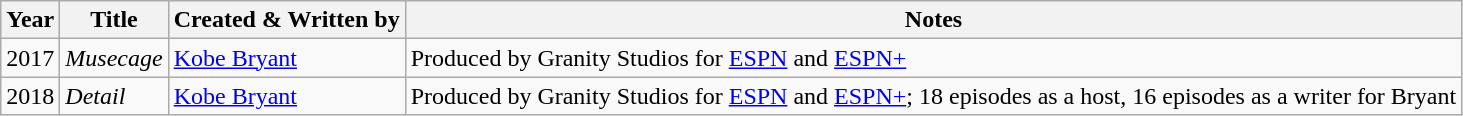<table class="wikitable">
<tr>
<th>Year</th>
<th>Title</th>
<th>Created & Written by</th>
<th>Notes</th>
</tr>
<tr>
<td>2017</td>
<td><em>Musecage</em></td>
<td><a href='#'>Kobe Bryant</a></td>
<td>Produced by Granity Studios for <a href='#'>ESPN</a> and <a href='#'>ESPN+</a></td>
</tr>
<tr>
<td>2018</td>
<td><em>Detail</em></td>
<td><a href='#'>Kobe Bryant</a></td>
<td>Produced by Granity Studios for <a href='#'>ESPN</a> and <a href='#'>ESPN+</a>; 18 episodes as a host, 16 episodes as a writer for Bryant</td>
</tr>
</table>
